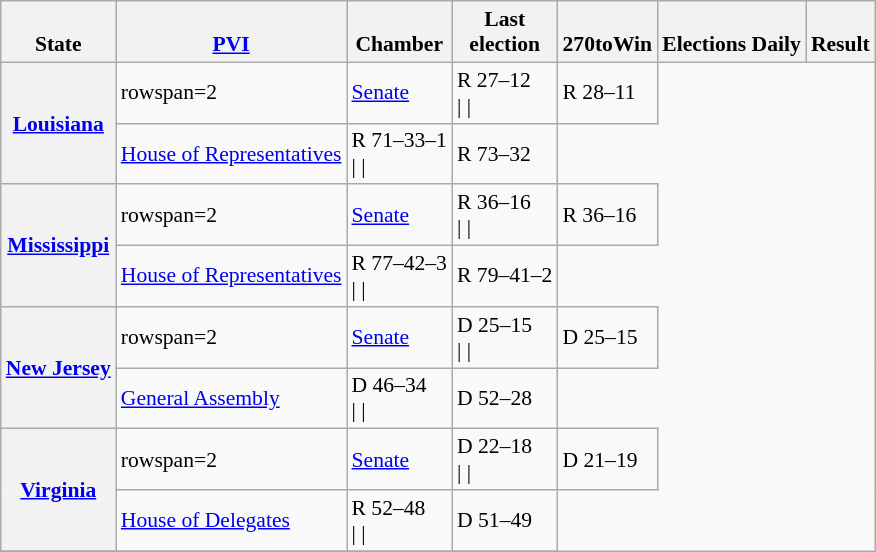<table class="wikitable sortable" style="font-size:90%;">
<tr style="vertical-align:bottom">
<th>State</th>
<th><a href='#'>PVI</a></th>
<th>Chamber</th>
<th data-sort-type="number">Last<br>election</th>
<th>270toWin<br></th>
<th>Elections Daily<br></th>
<th>Result</th>
</tr>
<tr>
<th rowspan=2><a href='#'>Louisiana</a></th>
<td>rowspan=2 </td>
<td><a href='#'>Senate</a></td>
<td>R 27–12<br>| 
| </td>
<td>R 28–11</td>
</tr>
<tr>
<td><a href='#'>House of Representatives</a></td>
<td>R 71–33–1<br>| 
| </td>
<td>R 73–32</td>
</tr>
<tr>
<th rowspan=2><a href='#'>Mississippi</a></th>
<td>rowspan=2 </td>
<td><a href='#'>Senate</a></td>
<td>R 36–16<br>| 
| </td>
<td>R 36–16</td>
</tr>
<tr>
<td><a href='#'>House of Representatives</a></td>
<td>R 77–42–3<br>| 
| </td>
<td>R 79–41–2</td>
</tr>
<tr>
<th rowspan=2><a href='#'>New Jersey</a></th>
<td>rowspan=2 </td>
<td><a href='#'>Senate</a></td>
<td>D 25–15<br>| 
| </td>
<td>D 25–15</td>
</tr>
<tr>
<td><a href='#'>General Assembly</a></td>
<td>D 46–34<br>| 
| </td>
<td>D 52–28</td>
</tr>
<tr>
<th rowspan=2><a href='#'>Virginia</a></th>
<td>rowspan=2 </td>
<td><a href='#'>Senate</a></td>
<td>D 22–18<br>| 
| </td>
<td>D 21–19</td>
</tr>
<tr>
<td><a href='#'>House of Delegates</a></td>
<td>R 52–48<br>| 
| </td>
<td>D 51–49</td>
</tr>
<tr>
</tr>
</table>
